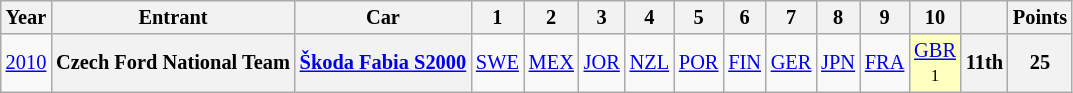<table class="wikitable" border="1" style="text-align:center; font-size:85%;">
<tr>
<th>Year</th>
<th>Entrant</th>
<th>Car</th>
<th>1</th>
<th>2</th>
<th>3</th>
<th>4</th>
<th>5</th>
<th>6</th>
<th>7</th>
<th>8</th>
<th>9</th>
<th>10</th>
<th></th>
<th>Points</th>
</tr>
<tr>
<td><a href='#'>2010</a></td>
<th nowrap>Czech Ford National Team</th>
<th nowrap><a href='#'>Škoda Fabia S2000</a></th>
<td><a href='#'>SWE</a></td>
<td><a href='#'>MEX</a></td>
<td><a href='#'>JOR</a></td>
<td><a href='#'>NZL</a></td>
<td><a href='#'>POR</a></td>
<td><a href='#'>FIN</a></td>
<td><a href='#'>GER</a></td>
<td><a href='#'>JPN</a></td>
<td><a href='#'>FRA</a></td>
<td style="background:#ffffbf;"><a href='#'>GBR</a><br><small>1</small></td>
<th>11th</th>
<th>25</th>
</tr>
</table>
